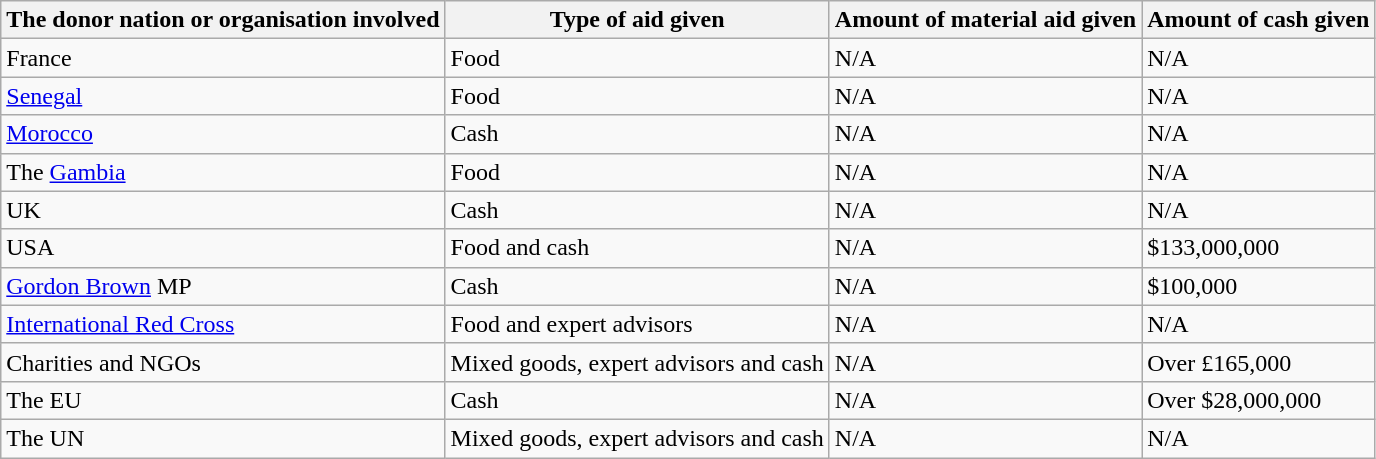<table class="wikitable sortable">
<tr>
<th>The donor nation or organisation involved</th>
<th>Type of aid given</th>
<th>Amount of material aid given</th>
<th>Amount of cash given</th>
</tr>
<tr>
<td>France</td>
<td>Food</td>
<td>N/A</td>
<td>N/A</td>
</tr>
<tr>
<td><a href='#'>Senegal</a></td>
<td>Food</td>
<td>N/A</td>
<td>N/A</td>
</tr>
<tr>
<td><a href='#'>Morocco</a></td>
<td>Cash</td>
<td>N/A</td>
<td>N/A</td>
</tr>
<tr>
<td>The <a href='#'>Gambia</a></td>
<td>Food</td>
<td>N/A</td>
<td>N/A</td>
</tr>
<tr>
<td>UK</td>
<td>Cash</td>
<td>N/A</td>
<td>N/A</td>
</tr>
<tr>
<td>USA</td>
<td>Food and cash</td>
<td>N/A</td>
<td>$133,000,000</td>
</tr>
<tr>
<td><a href='#'>Gordon Brown</a> MP</td>
<td>Cash</td>
<td>N/A</td>
<td>$100,000</td>
</tr>
<tr>
<td><a href='#'>International Red Cross</a></td>
<td>Food and expert advisors</td>
<td>N/A</td>
<td>N/A</td>
</tr>
<tr>
<td>Charities and NGOs</td>
<td>Mixed goods, expert advisors and cash</td>
<td>N/A</td>
<td>Over £165,000</td>
</tr>
<tr>
<td>The EU</td>
<td>Cash</td>
<td>N/A</td>
<td>Over $28,000,000</td>
</tr>
<tr>
<td>The UN</td>
<td>Mixed goods, expert advisors and cash</td>
<td>N/A</td>
<td>N/A</td>
</tr>
</table>
